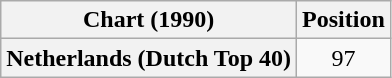<table class="wikitable plainrowheaders" style="text-align:center">
<tr>
<th>Chart (1990)</th>
<th>Position</th>
</tr>
<tr>
<th scope="row">Netherlands (Dutch Top 40)</th>
<td>97</td>
</tr>
</table>
